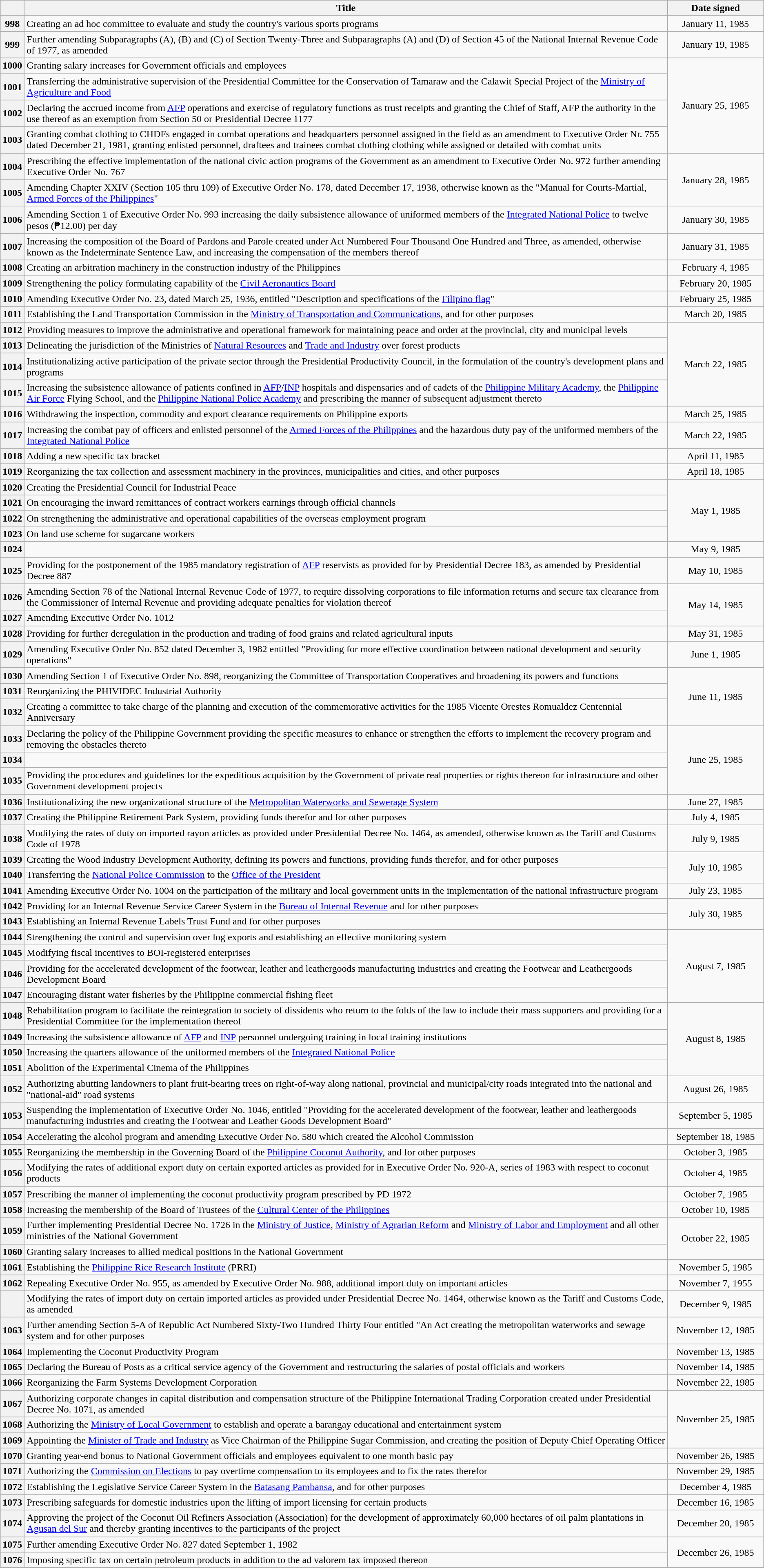<table class="wikitable sortable" style="text-align:center;">
<tr>
<th scope="col"></th>
<th scope="col">Title</th>
<th scope="col" width="150px">Date signed</th>
</tr>
<tr>
<th scope="row">998</th>
<td style="text-align:left;">Creating an ad hoc committee to evaluate and study the country's various sports programs</td>
<td>January 11, 1985</td>
</tr>
<tr>
<th scope="row">999</th>
<td style="text-align:left;">Further amending Subparagraphs (A), (B) and (C) of Section Twenty-Three and Subparagraphs (A) and (D) of Section 45 of the National Internal Revenue Code of 1977, as amended</td>
<td>January 19, 1985</td>
</tr>
<tr>
<th scope="row">1000</th>
<td style="text-align:left;">Granting salary increases for Government officials and employees</td>
<td rowspan="4">January 25, 1985</td>
</tr>
<tr>
<th scope="row">1001</th>
<td style="text-align:left;">Transferring the administrative supervision of the Presidential Committee for the Conservation of Tamaraw and the Calawit Special Project of the <a href='#'>Ministry of Agriculture and Food</a></td>
</tr>
<tr>
<th scope="row">1002</th>
<td style="text-align:left;">Declaring the accrued income from <a href='#'>AFP</a> operations and exercise of regulatory functions as trust receipts and granting the Chief of Staff, AFP the authority in the use thereof as an exemption from Section 50 or Presidential Decree 1177</td>
</tr>
<tr>
<th scope="row">1003</th>
<td style="text-align:left;">Granting combat clothing to CHDFs engaged in combat operations and headquarters personnel assigned in the field as an amendment to Executive Order Nr. 755 dated December 21, 1981, granting enlisted personnel, draftees and trainees combat clothing clothing while assigned or detailed with combat units</td>
</tr>
<tr>
<th scope="row">1004</th>
<td style="text-align:left;">Prescribing the effective implementation of the national civic action programs of the Government as an amendment to Executive Order No. 972 further amending Executive Order No. 767</td>
<td rowspan="2">January 28, 1985</td>
</tr>
<tr>
<th scope="row">1005</th>
<td style="text-align:left;">Amending Chapter XXIV (Section 105 thru 109) of Executive Order No. 178, dated December 17, 1938, otherwise known as the "Manual for Courts-Martial, <a href='#'>Armed Forces of the Philippines</a>"</td>
</tr>
<tr>
<th scope="row">1006</th>
<td style="text-align:left;">Amending Section 1 of Executive Order No. 993 increasing the daily subsistence allowance of uniformed members of the <a href='#'>Integrated National Police</a> to twelve pesos (₱12.00) per day</td>
<td>January 30, 1985</td>
</tr>
<tr>
<th scope="row">1007</th>
<td style="text-align:left;">Increasing the composition of the Board of Pardons and Parole created under Act Numbered Four Thousand One Hundred and Three, as amended, otherwise known as the Indeterminate Sentence Law, and increasing the compensation of the members thereof</td>
<td>January 31, 1985</td>
</tr>
<tr>
<th scope="row">1008</th>
<td style="text-align:left;">Creating an arbitration machinery in the construction industry of the Philippines</td>
<td>February 4, 1985</td>
</tr>
<tr>
<th scope="row">1009</th>
<td style="text-align:left;">Strengthening the policy formulating capability of the <a href='#'>Civil Aeronautics Board</a></td>
<td>February 20, 1985</td>
</tr>
<tr>
<th scope="row">1010</th>
<td style="text-align:left;">Amending Executive Order No. 23, dated March 25, 1936, entitled "Description and specifications of the <a href='#'>Filipino flag</a>"</td>
<td>February 25, 1985</td>
</tr>
<tr>
<th scope="row">1011</th>
<td style="text-align:left;">Establishing the Land Transportation Commission in the <a href='#'>Ministry of Transportation and Communications</a>, and for other purposes</td>
<td>March 20, 1985</td>
</tr>
<tr>
<th scope="row">1012</th>
<td style="text-align:left;">Providing measures to improve the administrative and operational framework for maintaining peace and order at the provincial, city and municipal levels</td>
<td rowspan="4">March 22, 1985</td>
</tr>
<tr>
<th scope="row">1013</th>
<td style="text-align:left;">Delineating the jurisdiction of the Ministries of <a href='#'>Natural Resources</a> and <a href='#'>Trade and Industry</a> over forest products</td>
</tr>
<tr>
<th scope="row">1014</th>
<td style="text-align:left;">Institutionalizing active participation of the private sector through the Presidential Productivity Council, in the formulation of the country's development plans and programs</td>
</tr>
<tr>
<th scope="row">1015</th>
<td style="text-align:left;">Increasing the subsistence allowance of patients confined in <a href='#'>AFP</a>/<a href='#'>INP</a> hospitals and dispensaries and of cadets of the <a href='#'>Philippine Military Academy</a>, the <a href='#'>Philippine Air Force</a> Flying School, and the <a href='#'>Philippine National Police Academy</a> and prescribing the manner of subsequent adjustment thereto</td>
</tr>
<tr>
<th scope="row">1016</th>
<td style="text-align:left;">Withdrawing the inspection, commodity and export clearance requirements on Philippine exports</td>
<td>March 25, 1985</td>
</tr>
<tr>
<th scope="row">1017</th>
<td style="text-align:left;">Increasing the combat pay of officers and enlisted personnel of the <a href='#'>Armed Forces of the Philippines</a> and the hazardous duty pay of the uniformed members of the <a href='#'>Integrated National Police</a></td>
<td>March 22, 1985</td>
</tr>
<tr>
<th scope="row">1018</th>
<td style="text-align:left;">Adding a new specific tax bracket</td>
<td>April 11, 1985</td>
</tr>
<tr>
<th scope="row">1019</th>
<td style="text-align:left;">Reorganizing the tax collection and assessment machinery in the provinces, municipalities and cities, and other purposes</td>
<td>April 18, 1985</td>
</tr>
<tr>
<th scope="row">1020</th>
<td style="text-align:left;">Creating the Presidential Council for Industrial Peace</td>
<td rowspan="4">May 1, 1985</td>
</tr>
<tr>
<th scope="row">1021</th>
<td style="text-align:left;">On encouraging the inward remittances of contract workers earnings through official channels</td>
</tr>
<tr>
<th scope="row">1022</th>
<td style="text-align:left;">On strengthening the administrative and operational capabilities of the overseas employment program</td>
</tr>
<tr>
<th scope="row">1023</th>
<td style="text-align:left;">On land use scheme for sugarcane workers</td>
</tr>
<tr>
<th scope="row">1024</th>
<td style="text-align:left;"></td>
<td>May 9, 1985</td>
</tr>
<tr>
<th scope="row">1025</th>
<td style="text-align:left;">Providing for the postponement of the 1985 mandatory registration of <a href='#'>AFP</a> reservists as provided for by Presidential Decree 183, as amended by Presidential Decree 887</td>
<td>May 10, 1985</td>
</tr>
<tr>
<th scope="row">1026</th>
<td style="text-align:left;">Amending Section 78 of the National Internal Revenue Code of 1977, to require dissolving corporations to file information returns and secure tax clearance from the Commissioner of Internal Revenue and providing adequate penalties for violation thereof</td>
<td rowspan="2">May 14, 1985</td>
</tr>
<tr>
<th scope="row">1027</th>
<td style="text-align:left;">Amending Executive Order No. 1012</td>
</tr>
<tr>
<th scope="row">1028</th>
<td style="text-align:left;">Providing for further deregulation in the production and trading of food grains and related agricultural inputs</td>
<td>May 31, 1985</td>
</tr>
<tr>
<th scope="row">1029</th>
<td style="text-align:left;">Amending Executive Order No. 852 dated December 3, 1982 entitled "Providing for more effective coordination between national development and security operations"</td>
<td>June 1, 1985</td>
</tr>
<tr>
<th scope="row">1030</th>
<td style="text-align:left;">Amending Section 1 of Executive Order No. 898, reorganizing the Committee of Transportation Cooperatives and broadening its powers and functions</td>
<td rowspan="3">June 11, 1985</td>
</tr>
<tr>
<th scope="row">1031</th>
<td style="text-align:left;">Reorganizing the PHIVIDEC Industrial Authority</td>
</tr>
<tr>
<th scope="row">1032</th>
<td style="text-align:left;">Creating a committee to take charge of the planning and execution of the commemorative activities for the 1985 Vicente Orestes Romualdez Centennial Anniversary</td>
</tr>
<tr>
<th scope="row">1033</th>
<td style="text-align:left;">Declaring the policy of the Philippine Government providing the specific measures to enhance or strengthen the efforts to implement the recovery program and removing the obstacles thereto</td>
<td rowspan="3">June 25, 1985</td>
</tr>
<tr>
<th scope="row">1034</th>
<td style="text-align:left;"></td>
</tr>
<tr>
<th scope="row">1035</th>
<td style="text-align:left;">Providing the procedures and guidelines for the expeditious acquisition by the Government of private real properties or rights thereon for infrastructure and other Government development projects</td>
</tr>
<tr>
<th scope="row">1036</th>
<td style="text-align:left;">Institutionalizing the new organizational structure of the <a href='#'>Metropolitan Waterworks and Sewerage System</a></td>
<td>June 27, 1985</td>
</tr>
<tr>
<th scope="row">1037</th>
<td style="text-align:left;">Creating the Philippine Retirement Park System, providing funds therefor and for other purposes</td>
<td>July 4, 1985</td>
</tr>
<tr>
<th scope="row">1038</th>
<td style="text-align:left;">Modifying the rates of duty on imported rayon articles as provided under Presidential Decree No. 1464, as amended, otherwise known as the Tariff and Customs Code of 1978</td>
<td>July 9, 1985</td>
</tr>
<tr>
<th scope="row">1039</th>
<td style="text-align:left;">Creating the Wood Industry Development Authority, defining its powers and functions, providing funds therefor, and for other purposes</td>
<td rowspan="2">July 10, 1985</td>
</tr>
<tr>
<th scope="row">1040</th>
<td style="text-align:left;">Transferring the <a href='#'>National Police Commission</a> to the <a href='#'>Office of the President</a></td>
</tr>
<tr>
<th scope="row">1041</th>
<td style="text-align:left;">Amending Executive Order No. 1004 on the participation of the military and local government units in the implementation of the national infrastructure program</td>
<td>July 23, 1985</td>
</tr>
<tr>
<th scope="row">1042</th>
<td style="text-align:left;">Providing for an Internal Revenue Service Career System in the <a href='#'>Bureau of Internal Revenue</a> and for other purposes</td>
<td rowspan="2">July 30, 1985</td>
</tr>
<tr>
<th scope="row">1043</th>
<td style="text-align:left;">Establishing an Internal Revenue Labels Trust Fund and for other purposes</td>
</tr>
<tr>
<th scope="row">1044</th>
<td style="text-align:left;">Strengthening the control and supervision over log exports and establishing an effective monitoring system</td>
<td rowspan="4">August 7, 1985</td>
</tr>
<tr>
<th scope="row">1045</th>
<td style="text-align:left;">Modifying fiscal incentives to BOI-registered enterprises</td>
</tr>
<tr>
<th scope="row">1046</th>
<td style="text-align:left;">Providing for the accelerated development of the footwear, leather and leathergoods manufacturing industries and creating the Footwear and Leathergoods Development Board</td>
</tr>
<tr>
<th scope="row">1047</th>
<td style="text-align:left;">Encouraging distant water fisheries by the Philippine commercial fishing fleet</td>
</tr>
<tr>
<th scope="row">1048</th>
<td style="text-align:left;">Rehabilitation program to facilitate the reintegration to society of dissidents who return to the folds of the law to include their mass supporters and providing for a Presidential Committee for the implementation thereof</td>
<td rowspan="4">August 8, 1985</td>
</tr>
<tr>
<th scope="row">1049</th>
<td style="text-align:left;">Increasing the subsistence allowance of <a href='#'>AFP</a> and <a href='#'>INP</a> personnel undergoing training in local training institutions</td>
</tr>
<tr>
<th scope="row">1050</th>
<td style="text-align:left;">Increasing the quarters allowance of the uniformed members of the <a href='#'>Integrated National Police</a></td>
</tr>
<tr>
<th scope="row">1051</th>
<td style="text-align:left;">Abolition of the Experimental Cinema of the Philippines</td>
</tr>
<tr>
<th scope="row">1052</th>
<td style="text-align:left;">Authorizing abutting landowners to plant fruit-bearing trees on right-of-way along national, provincial and municipal/city roads integrated into the national and "national-aid" road systems</td>
<td>August 26, 1985</td>
</tr>
<tr>
<th scope="row">1053</th>
<td style="text-align:left;">Suspending the implementation of Executive Order No. 1046, entitled "Providing for the accelerated development of the footwear, leather and leathergoods manufacturing industries and creating the Footwear and Leather Goods Development Board"</td>
<td>September 5, 1985</td>
</tr>
<tr>
<th scope="row">1054</th>
<td style="text-align:left;">Accelerating the alcohol program and amending Executive Order No. 580 which created the Alcohol Commission</td>
<td>September 18, 1985</td>
</tr>
<tr>
<th scope="row">1055</th>
<td style="text-align:left;">Reorganizing the membership in the Governing Board of the <a href='#'>Philippine Coconut Authority</a>, and for other purposes</td>
<td>October 3, 1985</td>
</tr>
<tr>
<th scope="row">1056</th>
<td style="text-align:left;">Modifying the rates of additional export duty on certain exported articles as provided for in Executive Order No. 920-A, series of 1983 with respect to coconut products</td>
<td>October 4, 1985</td>
</tr>
<tr>
<th scope="row">1057</th>
<td style="text-align:left;">Prescribing the manner of implementing the coconut productivity program prescribed by PD 1972</td>
<td>October 7, 1985</td>
</tr>
<tr>
<th scope="row">1058</th>
<td style="text-align:left;">Increasing the membership of the Board of Trustees of the <a href='#'>Cultural Center of the Philippines</a></td>
<td>October 10, 1985</td>
</tr>
<tr>
<th scope="row">1059</th>
<td style="text-align:left;">Further implementing Presidential Decree No. 1726 in the <a href='#'>Ministry of Justice</a>, <a href='#'>Ministry of Agrarian Reform</a> and <a href='#'>Ministry of Labor and Employment</a> and all other ministries of the National Government</td>
<td rowspan="2">October 22, 1985</td>
</tr>
<tr>
<th scope="row">1060</th>
<td style="text-align:left;">Granting salary increases to allied medical positions in the National Government</td>
</tr>
<tr>
<th scope="row">1061</th>
<td style="text-align:left;">Establishing the <a href='#'>Philippine Rice Research Institute</a> (PRRI)</td>
<td>November 5, 1985</td>
</tr>
<tr>
<th scope="row">1062</th>
<td style="text-align:left;">Repealing Executive Order No. 955, as amended by Executive Order No. 988, additional import duty on important articles</td>
<td>November 7, 1955</td>
</tr>
<tr>
<th scope="row"></th>
<td style="text-align:left;">Modifying the rates of import duty on certain imported articles as provided under Presidential Decree No. 1464, otherwise known as the Tariff and Customs Code, as amended</td>
<td>December 9, 1985</td>
</tr>
<tr>
<th scope="row">1063</th>
<td style="text-align:left;">Further amending Section 5-A of Republic Act Numbered Sixty-Two Hundred Thirty Four entitled "An Act creating the metropolitan waterworks and sewage system and for other purposes</td>
<td>November 12, 1985</td>
</tr>
<tr>
<th scope="row">1064</th>
<td style="text-align:left;">Implementing the Coconut Productivity Program</td>
<td>November 13, 1985</td>
</tr>
<tr>
<th scope="row">1065</th>
<td style="text-align:left;">Declaring the Bureau of Posts as a critical service agency of the Government and restructuring the salaries of postal officials and workers</td>
<td>November 14, 1985</td>
</tr>
<tr>
<th scope="row">1066</th>
<td style="text-align:left;">Reorganizing the Farm Systems Development Corporation</td>
<td>November 22, 1985</td>
</tr>
<tr>
<th scope="row">1067</th>
<td style="text-align:left;">Authorizing corporate changes in capital distribution and compensation structure of the Philippine International Trading Corporation created under Presidential Decree No. 1071, as amended</td>
<td rowspan="3">November 25, 1985</td>
</tr>
<tr>
<th scope="row">1068</th>
<td style="text-align:left;">Authorizing the <a href='#'>Ministry of Local Government</a> to establish and operate a barangay educational and entertainment system</td>
</tr>
<tr>
<th scope="row">1069</th>
<td style="text-align:left;">Appointing the <a href='#'>Minister of Trade and Industry</a> as Vice Chairman of the Philippine Sugar Commission, and creating the position of Deputy Chief Operating Officer</td>
</tr>
<tr>
<th scope="row">1070</th>
<td style="text-align:left;">Granting year-end bonus to National Government officials and employees equivalent to one month basic pay</td>
<td>November 26, 1985</td>
</tr>
<tr>
<th scope="row">1071</th>
<td style="text-align:left;">Authorizing the <a href='#'>Commission on Elections</a> to pay overtime compensation to its employees and to fix the rates therefor</td>
<td>November 29, 1985</td>
</tr>
<tr>
<th scope="row">1072</th>
<td style="text-align:left;">Establishing the Legislative Service Career System in the <a href='#'>Batasang Pambansa</a>, and for other purposes</td>
<td>December 4, 1985</td>
</tr>
<tr>
<th scope="row">1073</th>
<td style="text-align:left;">Prescribing safeguards for domestic industries upon the lifting of import licensing for certain products</td>
<td>December 16, 1985</td>
</tr>
<tr>
<th scope="row">1074</th>
<td style="text-align:left;">Approving the project of the Coconut Oil Refiners Association (Association) for the development of approximately 60,000 hectares of oil palm plantations in <a href='#'>Agusan del Sur</a> and thereby granting incentives to the participants of the project</td>
<td>December 20, 1985</td>
</tr>
<tr>
<th scope="row">1075</th>
<td style="text-align:left;">Further amending Executive Order No. 827 dated September 1, 1982</td>
<td rowspan="2">December 26, 1985</td>
</tr>
<tr>
<th scope="row">1076</th>
<td style="text-align:left;">Imposing specific tax on certain petroleum products in addition to the ad valorem tax imposed thereon</td>
</tr>
</table>
